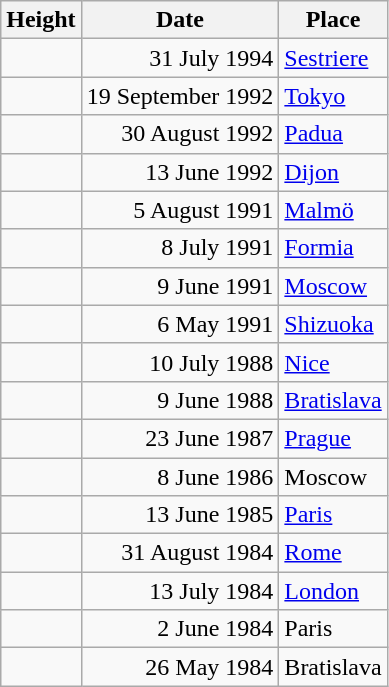<table class="wikitable">
<tr>
<th>Height</th>
<th>Date</th>
<th>Place</th>
</tr>
<tr>
<td></td>
<td align=right>31 July 1994</td>
<td> <a href='#'>Sestriere</a></td>
</tr>
<tr>
<td></td>
<td align=right>19 September 1992</td>
<td> <a href='#'>Tokyo</a></td>
</tr>
<tr>
<td></td>
<td align=right>30 August 1992</td>
<td> <a href='#'>Padua</a></td>
</tr>
<tr>
<td></td>
<td align=right>13 June 1992</td>
<td> <a href='#'>Dijon</a></td>
</tr>
<tr>
<td></td>
<td align=right>5 August 1991</td>
<td> <a href='#'>Malmö</a></td>
</tr>
<tr>
<td></td>
<td align=right>8 July 1991</td>
<td> <a href='#'>Formia</a></td>
</tr>
<tr>
<td></td>
<td align=right>9 June 1991</td>
<td> <a href='#'>Moscow</a></td>
</tr>
<tr>
<td></td>
<td align=right>6 May 1991</td>
<td> <a href='#'>Shizuoka</a></td>
</tr>
<tr>
<td></td>
<td align=right>10 July 1988</td>
<td> <a href='#'>Nice</a></td>
</tr>
<tr>
<td></td>
<td align=right>9 June 1988</td>
<td> <a href='#'>Bratislava</a></td>
</tr>
<tr>
<td></td>
<td align=right>23 June 1987</td>
<td> <a href='#'>Prague</a></td>
</tr>
<tr>
<td></td>
<td align=right>8 June 1986</td>
<td> Moscow</td>
</tr>
<tr>
<td></td>
<td align=right>13 June 1985</td>
<td> <a href='#'>Paris</a></td>
</tr>
<tr>
<td></td>
<td align=right>31 August 1984</td>
<td> <a href='#'>Rome</a></td>
</tr>
<tr>
<td></td>
<td align=right>13 July 1984</td>
<td> <a href='#'>London</a></td>
</tr>
<tr>
<td></td>
<td align=right>2 June 1984</td>
<td> Paris</td>
</tr>
<tr>
<td></td>
<td align=right>26 May 1984</td>
<td> Bratislava</td>
</tr>
</table>
